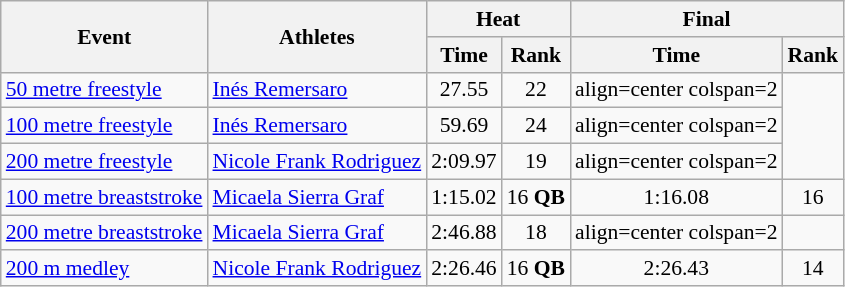<table class="wikitable" border="1" style="font-size:90%">
<tr>
<th rowspan=2>Event</th>
<th rowspan=2>Athletes</th>
<th colspan=2>Heat</th>
<th colspan=2>Final</th>
</tr>
<tr>
<th>Time</th>
<th>Rank</th>
<th>Time</th>
<th>Rank</th>
</tr>
<tr>
<td><a href='#'>50 metre freestyle</a></td>
<td><a href='#'>Inés Remersaro</a></td>
<td align=center>27.55</td>
<td align=center>22</td>
<td>align=center colspan=2 </td>
</tr>
<tr>
<td><a href='#'>100 metre freestyle</a></td>
<td><a href='#'>Inés Remersaro</a></td>
<td align=center>59.69</td>
<td align=center>24</td>
<td>align=center colspan=2 </td>
</tr>
<tr>
<td><a href='#'>200 metre freestyle</a></td>
<td><a href='#'>Nicole Frank Rodriguez</a></td>
<td align=center>2:09.97</td>
<td align=center>19</td>
<td>align=center colspan=2 </td>
</tr>
<tr>
<td><a href='#'>100 metre breaststroke</a></td>
<td><a href='#'>Micaela Sierra Graf</a></td>
<td align=center>1:15.02</td>
<td align=center>16 <strong>QB</strong></td>
<td align=center>1:16.08</td>
<td align=center>16</td>
</tr>
<tr>
<td><a href='#'>200 metre breaststroke</a></td>
<td><a href='#'>Micaela Sierra Graf</a></td>
<td align=center>2:46.88</td>
<td align=center>18</td>
<td>align=center colspan=2 </td>
</tr>
<tr>
<td><a href='#'>200 m medley</a></td>
<td><a href='#'>Nicole Frank Rodriguez</a></td>
<td align=center>2:26.46</td>
<td align=center>16 <strong>QB</strong></td>
<td align=center>2:26.43</td>
<td align=center>14</td>
</tr>
</table>
